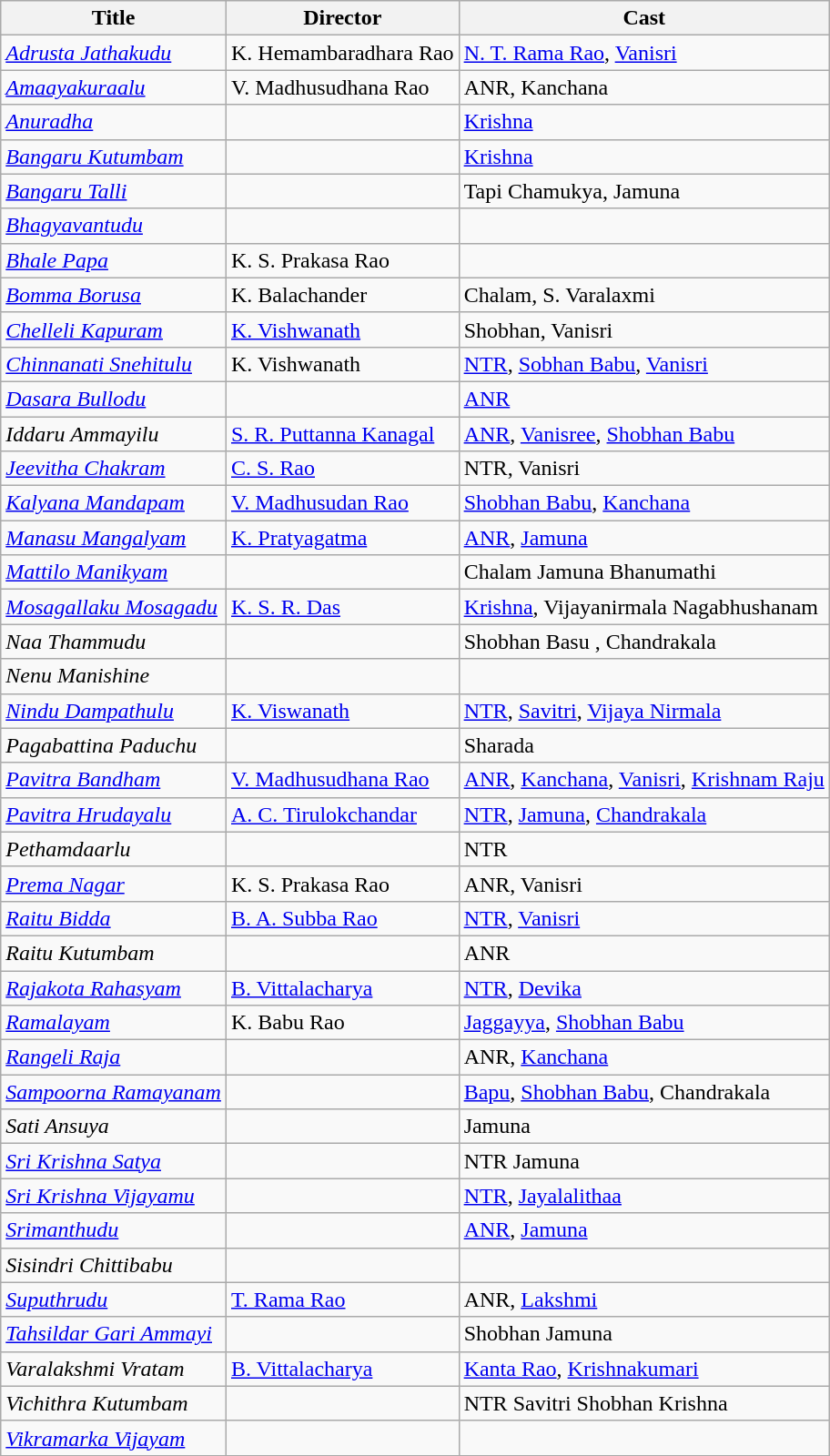<table class="wikitable">
<tr>
<th>Title</th>
<th>Director</th>
<th>Cast</th>
</tr>
<tr>
<td><em><a href='#'>Adrusta Jathakudu</a></em></td>
<td>K. Hemambaradhara Rao</td>
<td><a href='#'>N. T. Rama Rao</a>, <a href='#'>Vanisri</a></td>
</tr>
<tr>
<td><em><a href='#'>Amaayakuraalu</a></em></td>
<td>V. Madhusudhana Rao</td>
<td>ANR, Kanchana</td>
</tr>
<tr>
<td><em><a href='#'>Anuradha</a></em></td>
<td></td>
<td><a href='#'>Krishna</a></td>
</tr>
<tr>
<td><em><a href='#'>Bangaru Kutumbam</a></em></td>
<td></td>
<td><a href='#'>Krishna</a></td>
</tr>
<tr>
<td><em><a href='#'>Bangaru Talli</a></em></td>
<td></td>
<td>Tapi Chamukya, Jamuna</td>
</tr>
<tr>
<td><em><a href='#'>Bhagyavantudu</a></em></td>
<td></td>
<td></td>
</tr>
<tr>
<td><em><a href='#'>Bhale Papa</a></em></td>
<td>K. S. Prakasa Rao</td>
<td></td>
</tr>
<tr>
<td><em><a href='#'>Bomma Borusa</a></em></td>
<td>K. Balachander</td>
<td>Chalam, S. Varalaxmi</td>
</tr>
<tr>
<td><em><a href='#'>Chelleli Kapuram</a></em></td>
<td><a href='#'>K. Vishwanath</a></td>
<td>Shobhan, Vanisri</td>
</tr>
<tr>
<td><em><a href='#'>Chinnanati Snehitulu</a></em></td>
<td>K. Vishwanath</td>
<td><a href='#'>NTR</a>, <a href='#'>Sobhan Babu</a>, <a href='#'>Vanisri</a></td>
</tr>
<tr>
<td><em><a href='#'>Dasara Bullodu</a></em></td>
<td></td>
<td><a href='#'>ANR</a></td>
</tr>
<tr>
<td><em>Iddaru Ammayilu</em></td>
<td><a href='#'>S. R. Puttanna Kanagal</a></td>
<td><a href='#'>ANR</a>, <a href='#'>Vanisree</a>, <a href='#'>Shobhan Babu</a></td>
</tr>
<tr>
<td><em><a href='#'>Jeevitha Chakram</a></em></td>
<td><a href='#'>C. S. Rao</a></td>
<td>NTR, Vanisri</td>
</tr>
<tr>
<td><em><a href='#'>Kalyana Mandapam</a> </em></td>
<td><a href='#'>V. Madhusudan Rao</a></td>
<td><a href='#'>Shobhan Babu</a>, <a href='#'>Kanchana</a></td>
</tr>
<tr>
<td><em><a href='#'>Manasu Mangalyam</a></em></td>
<td><a href='#'>K. Pratyagatma</a></td>
<td><a href='#'>ANR</a>, <a href='#'>Jamuna</a></td>
</tr>
<tr>
<td><em><a href='#'>Mattilo Manikyam</a></em></td>
<td></td>
<td>Chalam Jamuna Bhanumathi</td>
</tr>
<tr>
<td><em><a href='#'>Mosagallaku Mosagadu</a> </em></td>
<td><a href='#'>K. S. R. Das</a></td>
<td><a href='#'>Krishna</a>, Vijayanirmala Nagabhushanam</td>
</tr>
<tr>
<td><em>Naa Thammudu </em></td>
<td></td>
<td>Shobhan Basu , Chandrakala</td>
</tr>
<tr>
<td><em>Nenu Manishine </em></td>
<td></td>
<td></td>
</tr>
<tr>
<td><em><a href='#'>Nindu Dampathulu</a></em></td>
<td><a href='#'>K. Viswanath</a></td>
<td><a href='#'>NTR</a>, <a href='#'>Savitri</a>, <a href='#'>Vijaya Nirmala</a></td>
</tr>
<tr>
<td><em>Pagabattina Paduchu</em></td>
<td></td>
<td>Sharada</td>
</tr>
<tr>
<td><em><a href='#'>Pavitra Bandham</a></em></td>
<td><a href='#'>V. Madhusudhana Rao</a></td>
<td><a href='#'>ANR</a>, <a href='#'>Kanchana</a>, <a href='#'>Vanisri</a>, <a href='#'>Krishnam Raju</a></td>
</tr>
<tr>
<td><em><a href='#'>Pavitra Hrudayalu</a></em></td>
<td><a href='#'>A. C. Tirulokchandar</a></td>
<td><a href='#'>NTR</a>, <a href='#'>Jamuna</a>, <a href='#'>Chandrakala</a></td>
</tr>
<tr>
<td><em>Pethamdaarlu </em></td>
<td></td>
<td>NTR</td>
</tr>
<tr>
<td><em><a href='#'>Prema Nagar</a></em></td>
<td>K. S. Prakasa Rao</td>
<td>ANR, Vanisri</td>
</tr>
<tr>
<td><em><a href='#'>Raitu Bidda</a></em></td>
<td><a href='#'>B. A. Subba Rao</a></td>
<td><a href='#'>NTR</a>, <a href='#'>Vanisri</a></td>
</tr>
<tr>
<td><em>Raitu Kutumbam </em></td>
<td></td>
<td>ANR</td>
</tr>
<tr>
<td><em><a href='#'>Rajakota Rahasyam</a></em></td>
<td><a href='#'>B. Vittalacharya</a></td>
<td><a href='#'>NTR</a>, <a href='#'>Devika</a></td>
</tr>
<tr>
<td><em><a href='#'>Ramalayam</a></em></td>
<td>K. Babu Rao</td>
<td><a href='#'>Jaggayya</a>, <a href='#'>Shobhan Babu</a></td>
</tr>
<tr>
<td><em><a href='#'>Rangeli Raja</a></em></td>
<td></td>
<td>ANR, <a href='#'>Kanchana</a></td>
</tr>
<tr>
<td><em><a href='#'>Sampoorna Ramayanam</a></em></td>
<td></td>
<td><a href='#'>Bapu</a>, <a href='#'>Shobhan Babu</a>, Chandrakala</td>
</tr>
<tr>
<td><em>Sati Ansuya </em></td>
<td></td>
<td>Jamuna</td>
</tr>
<tr>
<td><em><a href='#'>Sri Krishna Satya</a></em></td>
<td></td>
<td>NTR Jamuna</td>
</tr>
<tr>
<td><em><a href='#'>Sri Krishna Vijayamu</a></em></td>
<td></td>
<td><a href='#'>NTR</a>, <a href='#'>Jayalalithaa</a></td>
</tr>
<tr>
<td><em><a href='#'>Srimanthudu</a></em></td>
<td></td>
<td><a href='#'>ANR</a>, <a href='#'>Jamuna</a></td>
</tr>
<tr>
<td><em>Sisindri Chittibabu</em></td>
<td></td>
<td></td>
</tr>
<tr>
<td><em><a href='#'>Suputhrudu</a></em></td>
<td><a href='#'>T. Rama Rao</a></td>
<td>ANR, <a href='#'>Lakshmi</a></td>
</tr>
<tr>
<td><em><a href='#'>Tahsildar Gari Ammayi</a></em></td>
<td></td>
<td>Shobhan Jamuna</td>
</tr>
<tr>
<td><em>Varalakshmi Vratam</em></td>
<td><a href='#'>B. Vittalacharya</a></td>
<td><a href='#'>Kanta Rao</a>, <a href='#'>Krishnakumari</a></td>
</tr>
<tr>
<td><em>Vichithra Kutumbam</em></td>
<td></td>
<td>NTR Savitri Shobhan Krishna</td>
</tr>
<tr>
<td><em><a href='#'>Vikramarka Vijayam</a></em></td>
<td></td>
<td></td>
</tr>
<tr>
</tr>
</table>
